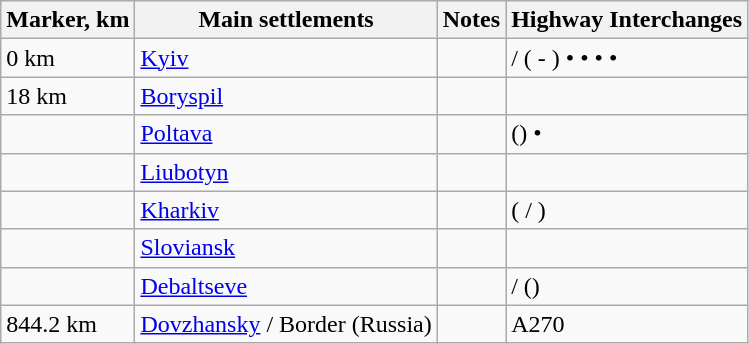<table class="wikitable" style="margin-left:0.5em;">
<tr>
<th>Marker, km</th>
<th>Main settlements</th>
<th>Notes</th>
<th>Highway Interchanges</th>
</tr>
<tr>
<td>0 km</td>
<td><a href='#'>Kyiv</a></td>
<td></td>
<td>/ ( - ) •   •   •  • </td>
</tr>
<tr>
<td>18 km</td>
<td><a href='#'>Boryspil</a></td>
<td></td>
<td></td>
</tr>
<tr>
<td></td>
<td><a href='#'>Poltava</a></td>
<td></td>
<td> () • </td>
</tr>
<tr>
<td></td>
<td><a href='#'>Liubotyn</a></td>
<td></td>
<td></td>
</tr>
<tr>
<td></td>
<td><a href='#'>Kharkiv</a></td>
<td></td>
<td> ( / )</td>
</tr>
<tr>
<td></td>
<td><a href='#'>Sloviansk</a></td>
<td></td>
<td></td>
</tr>
<tr>
<td></td>
<td><a href='#'>Debaltseve</a></td>
<td></td>
<td>/ ()</td>
</tr>
<tr>
<td>844.2 km</td>
<td><a href='#'>Dovzhansky</a> / Border (Russia)</td>
<td></td>
<td> A270</td>
</tr>
</table>
